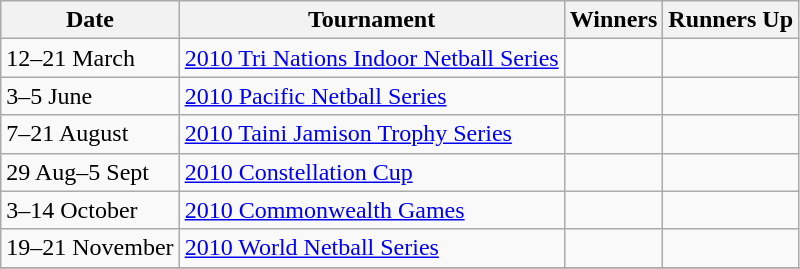<table class="wikitable collapsible">
<tr>
<th>Date</th>
<th>Tournament</th>
<th>Winners</th>
<th>Runners Up</th>
</tr>
<tr>
<td>12–21 March</td>
<td><a href='#'>2010 Tri Nations Indoor Netball Series</a></td>
<td></td>
<td></td>
</tr>
<tr>
<td>3–5 June</td>
<td><a href='#'>2010 Pacific Netball Series</a></td>
<td></td>
<td></td>
</tr>
<tr>
<td>7–21 August</td>
<td><a href='#'>2010 Taini Jamison Trophy Series</a></td>
<td></td>
<td></td>
</tr>
<tr>
<td>29 Aug–5 Sept</td>
<td><a href='#'>2010 Constellation Cup</a></td>
<td></td>
<td></td>
</tr>
<tr>
<td>3–14 October</td>
<td><a href='#'>2010 Commonwealth Games</a></td>
<td></td>
<td></td>
</tr>
<tr>
<td>19–21 November</td>
<td><a href='#'>2010 World Netball Series</a></td>
<td></td>
<td></td>
</tr>
<tr>
</tr>
</table>
